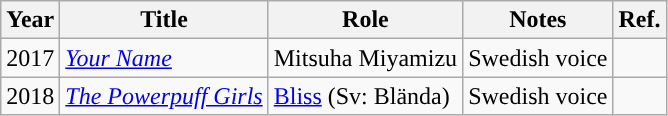<table class="wikitable sortable">
<tr>
<th>Year</th>
<th>Title</th>
<th>Role</th>
<th class="unsortable">Notes</th>
<th>Ref.</th>
</tr>
<tr>
<td>2017</td>
<td><em><a href='#'>Your Name</a></em></td>
<td>Mitsuha Miyamizu</td>
<td>Swedish voice</td>
<td></td>
</tr>
<tr>
<td>2018</td>
<td><em><a href='#'>The Powerpuff Girls</a></em></td>
<td><a href='#'>Bliss</a> (Sv: Blända)</td>
<td>Swedish voice</td>
<td></td>
</tr>
</table>
